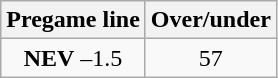<table class="wikitable">
<tr align="center">
<th style=>Pregame line</th>
<th style=>Over/under</th>
</tr>
<tr align="center">
<td><strong>NEV</strong> –1.5</td>
<td>57</td>
</tr>
</table>
